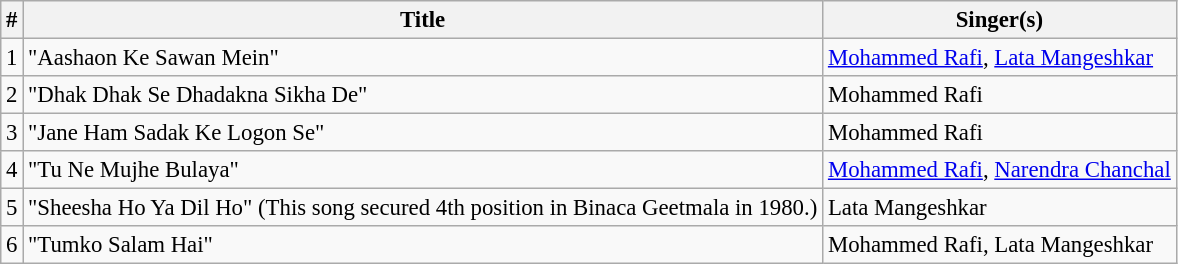<table class="wikitable" style="font-size:95%;">
<tr>
<th>#</th>
<th>Title</th>
<th>Singer(s)</th>
</tr>
<tr>
<td>1</td>
<td>"Aashaon Ke Sawan Mein"</td>
<td><a href='#'>Mohammed Rafi</a>, <a href='#'>Lata Mangeshkar</a></td>
</tr>
<tr>
<td>2</td>
<td>"Dhak Dhak Se Dhadakna Sikha De"</td>
<td>Mohammed Rafi</td>
</tr>
<tr>
<td>3</td>
<td>"Jane Ham Sadak Ke Logon Se"</td>
<td>Mohammed Rafi</td>
</tr>
<tr>
<td>4</td>
<td>"Tu Ne Mujhe Bulaya"</td>
<td><a href='#'>Mohammed Rafi</a>, <a href='#'>Narendra Chanchal</a></td>
</tr>
<tr>
<td>5</td>
<td>"Sheesha Ho Ya Dil Ho" (This song secured 4th position in Binaca Geetmala in 1980.)</td>
<td>Lata Mangeshkar</td>
</tr>
<tr>
<td>6</td>
<td>"Tumko Salam Hai"</td>
<td>Mohammed Rafi, Lata Mangeshkar</td>
</tr>
</table>
